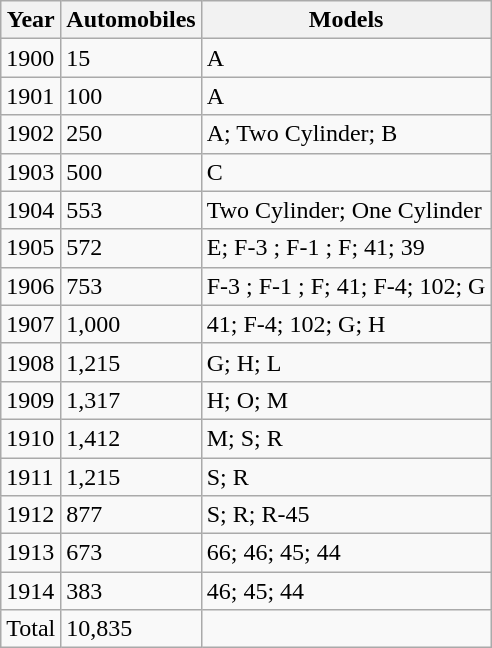<table class="wikitable sortable">
<tr>
<th>Year</th>
<th>Automobiles</th>
<th>Models</th>
</tr>
<tr>
<td>1900</td>
<td>15</td>
<td>A</td>
</tr>
<tr>
<td>1901</td>
<td>100</td>
<td>A</td>
</tr>
<tr>
<td>1902</td>
<td>250</td>
<td>A; Two Cylinder; B</td>
</tr>
<tr>
<td>1903</td>
<td>500</td>
<td>C</td>
</tr>
<tr>
<td>1904</td>
<td>553</td>
<td>Two Cylinder; One Cylinder</td>
</tr>
<tr>
<td>1905</td>
<td>572</td>
<td>E; F-3 ; F-1 ; F; 41; 39</td>
</tr>
<tr>
<td>1906</td>
<td>753</td>
<td>F-3 ; F-1 ; F; 41; F-4; 102; G</td>
</tr>
<tr>
<td>1907</td>
<td>1,000</td>
<td>41; F-4; 102; G; H</td>
</tr>
<tr>
<td>1908</td>
<td>1,215</td>
<td>G; H; L</td>
</tr>
<tr>
<td>1909</td>
<td>1,317</td>
<td>H; O; M</td>
</tr>
<tr>
<td>1910</td>
<td>1,412</td>
<td>M; S; R</td>
</tr>
<tr>
<td>1911</td>
<td>1,215</td>
<td>S; R</td>
</tr>
<tr>
<td>1912</td>
<td>877</td>
<td>S; R; R-45</td>
</tr>
<tr>
<td>1913</td>
<td>673</td>
<td>66; 46; 45; 44</td>
</tr>
<tr>
<td>1914</td>
<td>383</td>
<td>46; 45; 44</td>
</tr>
<tr>
<td>Total</td>
<td>10,835</td>
</tr>
</table>
